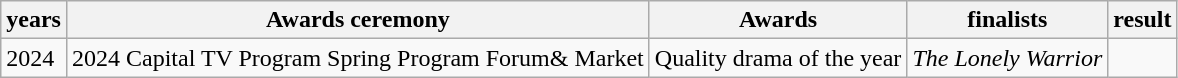<table class="wikitable">
<tr>
<th>years</th>
<th>Awards ceremony</th>
<th>Awards</th>
<th>finalists</th>
<th>result</th>
</tr>
<tr>
<td>2024</td>
<td>2024 Capital TV Program Spring Program Forum& Market</td>
<td>Quality drama of the year</td>
<td><em>The Lonely Warrior</em></td>
<td></td>
</tr>
</table>
